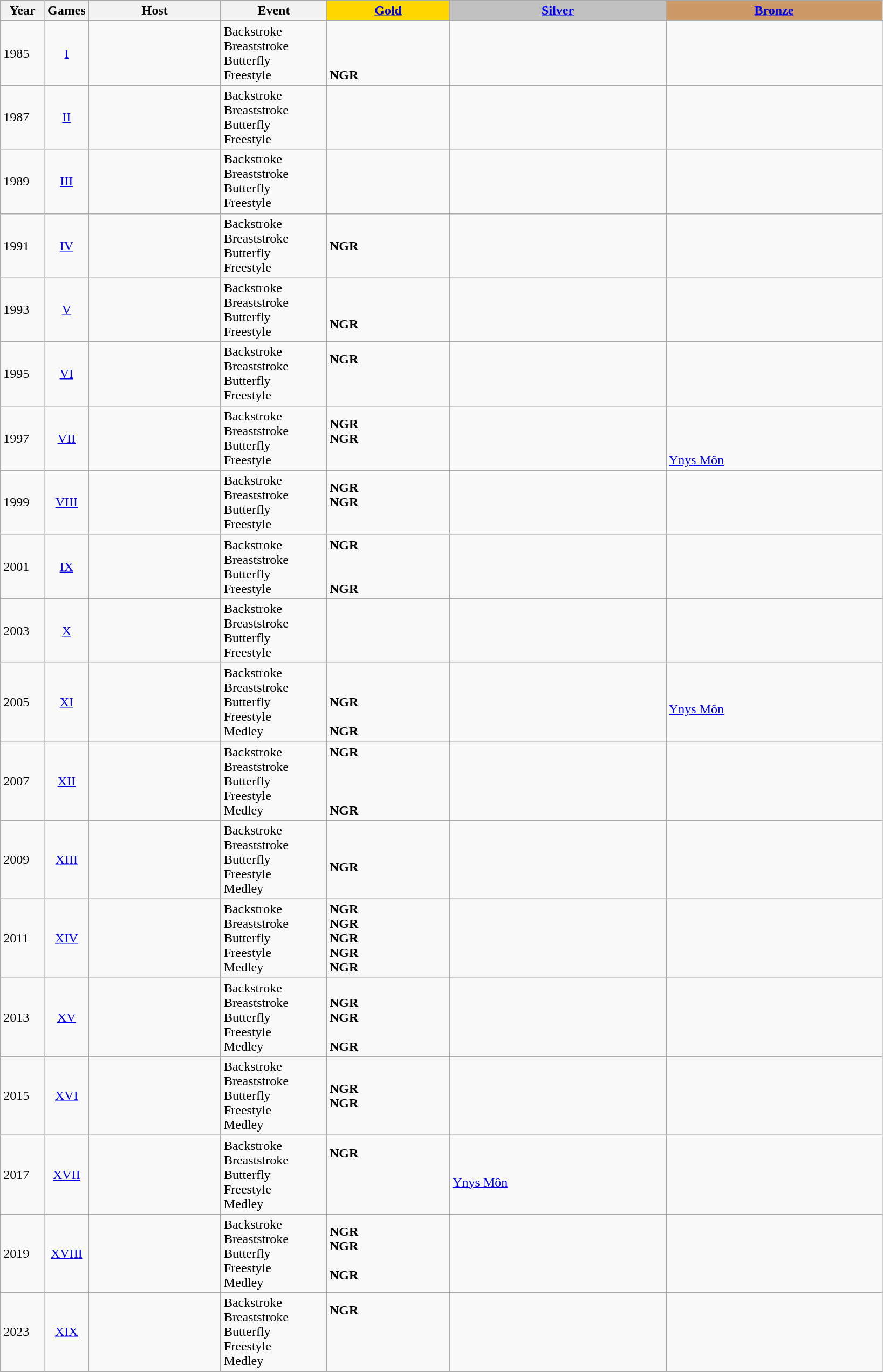<table class="sortable wikitable collapsible collapsed">
<tr>
<th rowspan="2" style="width:5%;">Year</th>
<th rowspan="2" style="width:5%;">Games</th>
<th rowspan="2" style="width:15%;">Host</th>
<th rowspan="2" style="width:12%;">Event</th>
<th style="background-color: gold"><a href='#'>Gold</a></th>
<th style="background-color: silver"><a href='#'>Silver</a></th>
<th style="background-color: #CC9966"><a href='#'>Bronze</a></th>
</tr>
<tr>
</tr>
<tr>
<td>1985</td>
<td align=center><a href='#'>I</a></td>
<td align="left"></td>
<td>Backstroke <br> Breaststroke <br> Butterfly <br> Freestyle</td>
<td align="left"> <br>  <br>  <br>  <strong>NGR</strong></td>
<td align="left"> <br>  <br>  <br> </td>
<td align="left"> <br>  <br>  <br> </td>
</tr>
<tr>
<td>1987</td>
<td align=center><a href='#'>II</a></td>
<td align="left"></td>
<td>Backstroke <br> Breaststroke <br> Butterfly <br> Freestyle</td>
<td align="left"> <br>  <br>  <br> </td>
<td align="left"> <br>  <br>  <br> </td>
<td align="left"> <br>  <br>  <br> </td>
</tr>
<tr>
<td>1989</td>
<td align=center><a href='#'>III</a></td>
<td align="left"></td>
<td>Backstroke <br> Breaststroke <br> Butterfly <br> Freestyle</td>
<td align="left"> <br>  <br>  <br> </td>
<td align="left"> <br>  <br>  <br> </td>
<td align="left"> <br>  <br>  <br> </td>
</tr>
<tr>
<td>1991</td>
<td align=center><a href='#'>IV</a></td>
<td align="left"></td>
<td>Backstroke <br> Breaststroke <br> Butterfly <br> Freestyle</td>
<td align="left"> <br>  <strong>NGR</strong> <br>  <br> </td>
<td align="left"> <br>  <br>  <br> </td>
<td align="left"> <br>  <br>  <br> </td>
</tr>
<tr>
<td>1993</td>
<td align=center><a href='#'>V</a></td>
<td align="left"></td>
<td>Backstroke <br> Breaststroke <br> Butterfly <br> Freestyle</td>
<td align="left"> <br>  <br>  <strong>NGR</strong> <br> </td>
<td align="left"> <br>  <br>  <br> </td>
<td align="left"> <br>  <br>  <br> </td>
</tr>
<tr>
<td>1995</td>
<td align=center><a href='#'>VI</a></td>
<td align="left"></td>
<td>Backstroke <br> Breaststroke <br> Butterfly <br> Freestyle</td>
<td align="left"> <strong>NGR</strong> <br>  <br>  <br> </td>
<td align="left"> <br>  <br>  <br> </td>
<td align="left"> <br>  <br>  <br> </td>
</tr>
<tr>
<td>1997</td>
<td align=center><a href='#'>VII</a></td>
<td align="left"></td>
<td>Backstroke <br> Breaststroke <br> Butterfly <br> Freestyle</td>
<td align="left">  <strong>NGR</strong> <br>  <strong>NGR</strong> <br>  <br> </td>
<td align="left"> <br>  <br>  <br> </td>
<td align="left"> <br>  <br>  <br>  <a href='#'>Ynys Môn</a></td>
</tr>
<tr>
<td>1999</td>
<td align=center><a href='#'>VIII</a></td>
<td align="left"></td>
<td>Backstroke <br> Breaststroke <br> Butterfly <br> Freestyle</td>
<td align="left"> <strong>NGR</strong> <br>  <strong>NGR</strong> <br>  <br> </td>
<td align="left"> <br>  <br>  <br> </td>
<td align="left"> <br>  <br>  <br> </td>
</tr>
<tr>
<td>2001</td>
<td align=center><a href='#'>IX</a></td>
<td align="left"></td>
<td>Backstroke <br> Breaststroke <br> Butterfly <br> Freestyle</td>
<td align="left"> <strong>NGR</strong> <br>  <br>  <br>  <strong>NGR</strong></td>
<td align="left"> <br>  <br>  <br> </td>
<td align="left"> <br>  <br>  <br> </td>
</tr>
<tr>
<td>2003</td>
<td align=center><a href='#'>X</a></td>
<td align="left"></td>
<td>Backstroke <br> Breaststroke <br> Butterfly <br> Freestyle</td>
<td align="left"> <br>  <br>  <br> </td>
<td align="left"> <br>  <br>  <br> </td>
<td align="left"> <br>  <br>  <br> </td>
</tr>
<tr>
<td>2005</td>
<td align=center><a href='#'>XI</a></td>
<td align="left"></td>
<td>Backstroke <br> Breaststroke <br> Butterfly <br> Freestyle <br> Medley</td>
<td align="left"> <br>  <br>  <strong>NGR</strong> <br>  <br>  <strong>NGR</strong></td>
<td align="left"> <br>  <br>  <br>  <br> </td>
<td align="left"> <br>  <br>  <a href='#'>Ynys Môn</a> <br>  <br> </td>
</tr>
<tr>
<td>2007</td>
<td align=center><a href='#'>XII</a></td>
<td align="left"></td>
<td>Backstroke <br> Breaststroke <br> Butterfly <br> Freestyle <br> Medley</td>
<td align="left"> <strong>NGR</strong> <br>  <br>  <br>  <br>  <strong>NGR</strong></td>
<td align="left"> <br>  <br>  <br>  <br> </td>
<td align="left"> <br>  <br>  <br>  <br> </td>
</tr>
<tr>
<td>2009</td>
<td align=center><a href='#'>XIII</a></td>
<td align="left"></td>
<td>Backstroke <br> Breaststroke <br> Butterfly <br> Freestyle <br> Medley</td>
<td align="left">  <br>  <br>  <strong>NGR</strong> <br>  <br> </td>
<td align="left"><br>  <br>  <br>  <br> </td>
<td align="left"> <br>  <br>  <br>  <br> </td>
</tr>
<tr>
<td>2011</td>
<td align=center><a href='#'>XIV</a></td>
<td align="left"></td>
<td>Backstroke <br> Breaststroke <br> Butterfly <br> Freestyle <br> Medley</td>
<td align="left"> <strong>NGR</strong> <br>  <strong>NGR</strong> <br>  <strong>NGR</strong> <br>  <strong>NGR</strong> <br>  <strong>NGR</strong></td>
<td align="left"> <br>  <br>  <br>  <br> </td>
<td align="left"> <br>   <br>  <br>  <br> </td>
</tr>
<tr>
<td>2013</td>
<td align=center><a href='#'>XV</a></td>
<td align="left"></td>
<td>Backstroke <br> Breaststroke <br> Butterfly <br> Freestyle <br> Medley</td>
<td align="left"> <br>  <strong>NGR</strong> <br>  <strong>NGR</strong> <br>  <br>  <strong>NGR</strong></td>
<td align="left"> <br>  <br>  <br>  <br> </td>
<td align="left"> <br>  <br>  <br>  <br> </td>
</tr>
<tr>
<td>2015</td>
<td align=center><a href='#'>XVI</a></td>
<td align="left"></td>
<td>Backstroke <br> Breaststroke <br> Butterfly <br> Freestyle <br> Medley</td>
<td align="left"> <br>  <strong>NGR</strong> <br>  <strong>NGR</strong> <br>  <br> </td>
<td align="left"> <br>  <br>  <br>  <br> </td>
<td align="left"> <br>  <br>  <br>  <br> </td>
</tr>
<tr>
<td>2017</td>
<td align=center><a href='#'>XVII</a></td>
<td align="left"></td>
<td>Backstroke <br> Breaststroke <br> Butterfly <br> Freestyle <br> Medley</td>
<td align="left"> <strong>NGR</strong> <br>  <br>  <br>  <br> </td>
<td align="left"> <br>  <br>  <a href='#'>Ynys Môn</a> <br>  <br> </td>
<td align="left"> <br>  <br>  <br>  <br> </td>
</tr>
<tr>
<td>2019</td>
<td align=center><a href='#'>XVIII</a></td>
<td align="left"></td>
<td>Backstroke <br> Breaststroke <br> Butterfly <br> Freestyle <br> Medley</td>
<td align="left"> <strong>NGR</strong> <br>  <strong>NGR</strong> <br>  <br>  <strong>NGR</strong> <br> </td>
<td align="left"> <br>  <br>  <br>  <br> </td>
<td align="left"> <br>  <br>  <br>  <br> </td>
</tr>
<tr>
<td>2023</td>
<td align=center><a href='#'>XIX</a></td>
<td align="left"></td>
<td>Backstroke <br> Breaststroke <br> Butterfly <br> Freestyle <br> Medley</td>
<td align="left"> <strong>NGR</strong> <br>  <br>  <br>  <br> </td>
<td align="left"> <br>  <br>  <br>  <br> </td>
<td align="left"> <br>  <br>  <br>  <br> </td>
</tr>
</table>
